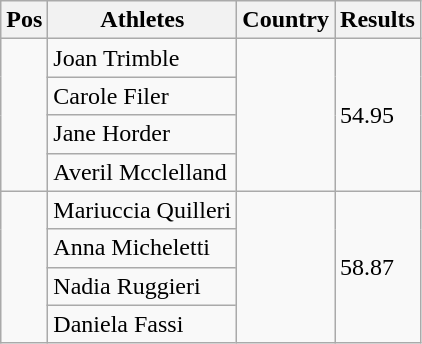<table class="wikitable">
<tr>
<th>Pos</th>
<th>Athletes</th>
<th>Country</th>
<th>Results</th>
</tr>
<tr>
<td rowspan="4"></td>
<td>Joan Trimble</td>
<td rowspan="4"></td>
<td rowspan="4">54.95</td>
</tr>
<tr>
<td>Carole Filer</td>
</tr>
<tr>
<td>Jane Horder</td>
</tr>
<tr>
<td>Averil Mcclelland</td>
</tr>
<tr>
<td rowspan="4"></td>
<td>Mariuccia Quilleri</td>
<td rowspan="4"></td>
<td rowspan="4">58.87</td>
</tr>
<tr>
<td>Anna Micheletti</td>
</tr>
<tr>
<td>Nadia Ruggieri</td>
</tr>
<tr>
<td>Daniela Fassi</td>
</tr>
</table>
